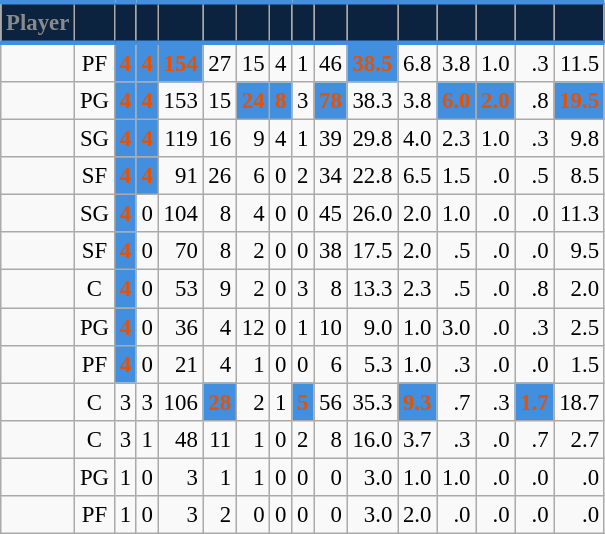<table class="wikitable sortable" style="font-size: 95%; text-align:right;">
<tr>
<th style="background:#0C2340; color:#888B8D; border-top:#418FDE 3px solid; border-bottom:#418FDE 3px solid;">Player</th>
<th style="background:#0C2340; color:#888B8D; border-top:#418FDE 3px solid; border-bottom:#418FDE 3px solid;"></th>
<th style="background:#0C2340; color:#888B8D; border-top:#418FDE 3px solid; border-bottom:#418FDE 3px solid;"></th>
<th style="background:#0C2340; color:#888B8D; border-top:#418FDE 3px solid; border-bottom:#418FDE 3px solid;"></th>
<th style="background:#0C2340; color:#888B8D; border-top:#418FDE 3px solid; border-bottom:#418FDE 3px solid;"></th>
<th style="background:#0C2340; color:#888B8D; border-top:#418FDE 3px solid; border-bottom:#418FDE 3px solid;"></th>
<th style="background:#0C2340; color:#888B8D; border-top:#418FDE 3px solid; border-bottom:#418FDE 3px solid;"></th>
<th style="background:#0C2340; color:#888B8D; border-top:#418FDE 3px solid; border-bottom:#418FDE 3px solid;"></th>
<th style="background:#0C2340; color:#888B8D; border-top:#418FDE 3px solid; border-bottom:#418FDE 3px solid;"></th>
<th style="background:#0C2340; color:#888B8D; border-top:#418FDE 3px solid; border-bottom:#418FDE 3px solid;"></th>
<th style="background:#0C2340; color:#888B8D; border-top:#418FDE 3px solid; border-bottom:#418FDE 3px solid;"></th>
<th style="background:#0C2340; color:#888B8D; border-top:#418FDE 3px solid; border-bottom:#418FDE 3px solid;"></th>
<th style="background:#0C2340; color:#888B8D; border-top:#418FDE 3px solid; border-bottom:#418FDE 3px solid;"></th>
<th style="background:#0C2340; color:#888B8D; border-top:#418FDE 3px solid; border-bottom:#418FDE 3px solid;"></th>
<th style="background:#0C2340; color:#888B8D; border-top:#418FDE 3px solid; border-bottom:#418FDE 3px solid;"></th>
<th style="background:#0C2340; color:#888B8D; border-top:#418FDE 3px solid; border-bottom:#418FDE 3px solid;"></th>
</tr>
<tr>
<td style="text-align:left;"></td>
<td style="text-align:center;">PF</td>
<td style="background:#418FDE; color:#E35205;"><strong>4</strong></td>
<td style="background:#418FDE; color:#E35205;"><strong>4</strong></td>
<td style="background:#418FDE; color:#E35205;"><strong>154</strong></td>
<td>27</td>
<td>15</td>
<td>4</td>
<td>1</td>
<td>46</td>
<td style="background:#418FDE; color:#E35205;"><strong>38.5</strong></td>
<td>6.8</td>
<td>3.8</td>
<td>1.0</td>
<td>.3</td>
<td>11.5</td>
</tr>
<tr>
<td style="text-align:left;"></td>
<td style="text-align:center;">PG</td>
<td style="background:#418FDE; color:#E35205;"><strong>4</strong></td>
<td style="background:#418FDE; color:#E35205;"><strong>4</strong></td>
<td>153</td>
<td>15</td>
<td style="background:#418FDE; color:#E35205;"><strong>24</strong></td>
<td style="background:#418FDE; color:#E35205;"><strong>8</strong></td>
<td>3</td>
<td style="background:#418FDE; color:#E35205;"><strong>78</strong></td>
<td>38.3</td>
<td>3.8</td>
<td style="background:#418FDE; color:#E35205;"><strong>6.0</strong></td>
<td style="background:#418FDE; color:#E35205;"><strong>2.0</strong></td>
<td>.8</td>
<td style="background:#418FDE; color:#E35205;"><strong>19.5</strong></td>
</tr>
<tr>
<td style="text-align:left;"></td>
<td style="text-align:center;">SG</td>
<td style="background:#418FDE; color:#E35205;"><strong>4</strong></td>
<td style="background:#418FDE; color:#E35205;"><strong>4</strong></td>
<td>119</td>
<td>16</td>
<td>9</td>
<td>4</td>
<td>1</td>
<td>39</td>
<td>29.8</td>
<td>4.0</td>
<td>2.3</td>
<td>1.0</td>
<td>.3</td>
<td>9.8</td>
</tr>
<tr>
<td style="text-align:left;"></td>
<td style="text-align:center;">SF</td>
<td style="background:#418FDE; color:#E35205;"><strong>4</strong></td>
<td style="background:#418FDE; color:#E35205;"><strong>4</strong></td>
<td>91</td>
<td>26</td>
<td>6</td>
<td>0</td>
<td>2</td>
<td>34</td>
<td>22.8</td>
<td>6.5</td>
<td>1.5</td>
<td>.0</td>
<td>.5</td>
<td>8.5</td>
</tr>
<tr>
<td style="text-align:left;"></td>
<td style="text-align:center;">SG</td>
<td style="background:#418FDE; color:#E35205;"><strong>4</strong></td>
<td>0</td>
<td>104</td>
<td>8</td>
<td>4</td>
<td>0</td>
<td>0</td>
<td>45</td>
<td>26.0</td>
<td>2.0</td>
<td>1.0</td>
<td>.0</td>
<td>.0</td>
<td>11.3</td>
</tr>
<tr>
<td style="text-align:left;"></td>
<td style="text-align:center;">SF</td>
<td style="background:#418FDE; color:#E35205;"><strong>4</strong></td>
<td>0</td>
<td>70</td>
<td>8</td>
<td>2</td>
<td>0</td>
<td>0</td>
<td>38</td>
<td>17.5</td>
<td>2.0</td>
<td>.5</td>
<td>.0</td>
<td>.0</td>
<td>9.5</td>
</tr>
<tr>
<td style="text-align:left;"></td>
<td style="text-align:center;">C</td>
<td style="background:#418FDE; color:#E35205;"><strong>4</strong></td>
<td>0</td>
<td>53</td>
<td>9</td>
<td>2</td>
<td>0</td>
<td>3</td>
<td>8</td>
<td>13.3</td>
<td>2.3</td>
<td>.5</td>
<td>.0</td>
<td>.8</td>
<td>2.0</td>
</tr>
<tr>
<td style="text-align:left;"></td>
<td style="text-align:center;">PG</td>
<td style="background:#418FDE; color:#E35205;"><strong>4</strong></td>
<td>0</td>
<td>36</td>
<td>4</td>
<td>12</td>
<td>0</td>
<td>1</td>
<td>10</td>
<td>9.0</td>
<td>1.0</td>
<td>3.0</td>
<td>.0</td>
<td>.3</td>
<td>2.5</td>
</tr>
<tr>
<td style="text-align:left;"></td>
<td style="text-align:center;">PF</td>
<td style="background:#418FDE; color:#E35205;"><strong>4</strong></td>
<td>0</td>
<td>21</td>
<td>4</td>
<td>1</td>
<td>0</td>
<td>0</td>
<td>6</td>
<td>5.3</td>
<td>1.0</td>
<td>.3</td>
<td>.0</td>
<td>.0</td>
<td>1.5</td>
</tr>
<tr>
<td style="text-align:left;"></td>
<td style="text-align:center;">C</td>
<td>3</td>
<td>3</td>
<td>106</td>
<td style="background:#418FDE; color:#E35205;"><strong>28</strong></td>
<td>2</td>
<td>1</td>
<td style="background:#418FDE; color:#E35205;"><strong>5</strong></td>
<td>56</td>
<td>35.3</td>
<td style="background:#418FDE; color:#E35205;"><strong>9.3</strong></td>
<td>.7</td>
<td>.3</td>
<td style="background:#418FDE; color:#E35205;"><strong>1.7</strong></td>
<td>18.7</td>
</tr>
<tr>
<td style="text-align:left;"></td>
<td style="text-align:center;">C</td>
<td>3</td>
<td>1</td>
<td>48</td>
<td>11</td>
<td>1</td>
<td>0</td>
<td>2</td>
<td>8</td>
<td>16.0</td>
<td>3.7</td>
<td>.3</td>
<td>.0</td>
<td>.7</td>
<td>2.7</td>
</tr>
<tr>
<td style="text-align:left;"></td>
<td style="text-align:center;">PG</td>
<td>1</td>
<td>0</td>
<td>3</td>
<td>1</td>
<td>1</td>
<td>0</td>
<td>0</td>
<td>0</td>
<td>3.0</td>
<td>1.0</td>
<td>1.0</td>
<td>.0</td>
<td>.0</td>
<td>.0</td>
</tr>
<tr>
<td style="text-align:left;"></td>
<td style="text-align:center;">PF</td>
<td>1</td>
<td>0</td>
<td>3</td>
<td>2</td>
<td>0</td>
<td>0</td>
<td>0</td>
<td>0</td>
<td>3.0</td>
<td>2.0</td>
<td>.0</td>
<td>.0</td>
<td>.0</td>
<td>.0</td>
</tr>
</table>
